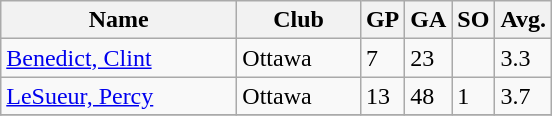<table class="wikitable">
<tr>
<th width=150>Name</th>
<th width=75>Club</th>
<th>GP</th>
<th>GA</th>
<th>SO</th>
<th>Avg.</th>
</tr>
<tr>
<td><a href='#'>Benedict, Clint</a></td>
<td>Ottawa</td>
<td>7</td>
<td>23</td>
<td></td>
<td>3.3</td>
</tr>
<tr>
<td><a href='#'>LeSueur, Percy</a></td>
<td>Ottawa</td>
<td>13</td>
<td>48</td>
<td>1</td>
<td>3.7</td>
</tr>
<tr>
</tr>
</table>
